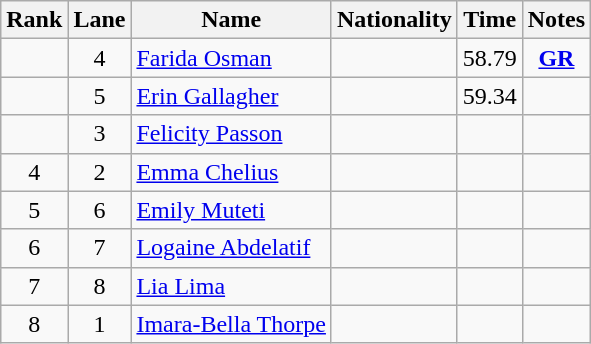<table class="wikitable sortable" style="text-align:center">
<tr>
<th>Rank</th>
<th>Lane</th>
<th>Name</th>
<th>Nationality</th>
<th>Time</th>
<th>Notes</th>
</tr>
<tr>
<td></td>
<td>4</td>
<td align=left><a href='#'>Farida Osman</a></td>
<td align=left></td>
<td>58.79</td>
<td><strong><a href='#'>GR</a></strong></td>
</tr>
<tr>
<td></td>
<td>5</td>
<td align=left><a href='#'>Erin Gallagher</a></td>
<td align=left></td>
<td>59.34</td>
<td></td>
</tr>
<tr>
<td></td>
<td>3</td>
<td align=left><a href='#'>Felicity Passon</a></td>
<td align=left></td>
<td></td>
<td></td>
</tr>
<tr>
<td>4</td>
<td>2</td>
<td align=left><a href='#'>Emma Chelius</a></td>
<td align=left></td>
<td></td>
<td></td>
</tr>
<tr>
<td>5</td>
<td>6</td>
<td align=left><a href='#'>Emily Muteti</a></td>
<td align=left></td>
<td></td>
<td></td>
</tr>
<tr>
<td>6</td>
<td>7</td>
<td align=left><a href='#'>Logaine Abdelatif</a></td>
<td align=left></td>
<td></td>
<td></td>
</tr>
<tr>
<td>7</td>
<td>8</td>
<td align=left><a href='#'>Lia Lima</a></td>
<td align=left></td>
<td></td>
<td></td>
</tr>
<tr>
<td>8</td>
<td>1</td>
<td align=left><a href='#'>Imara-Bella Thorpe</a></td>
<td align=left></td>
<td></td>
<td></td>
</tr>
</table>
